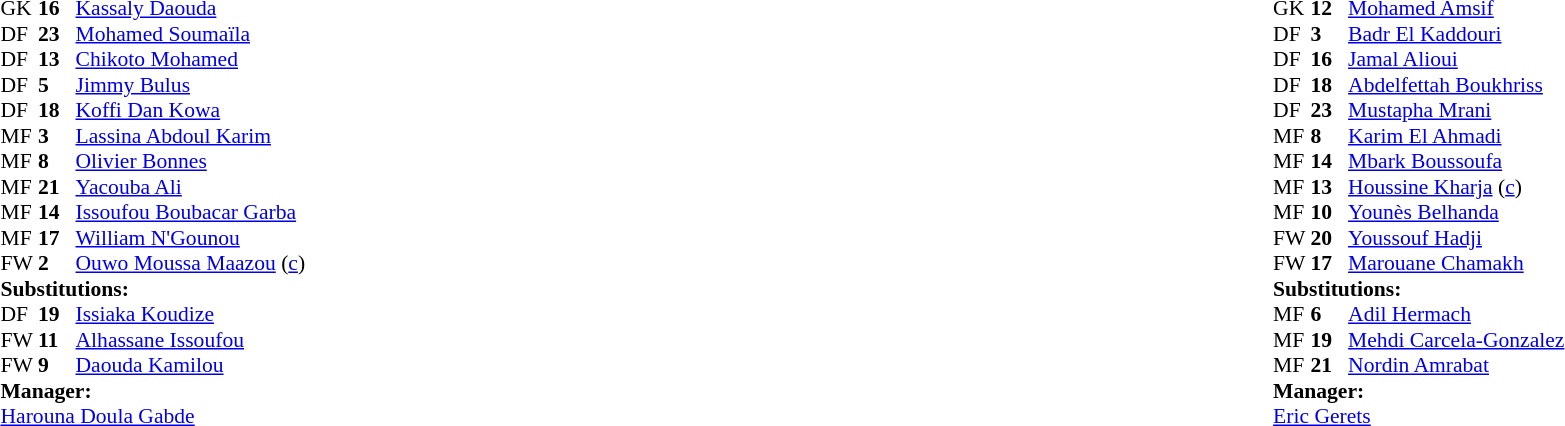<table width="100%">
<tr>
<td valign="top" width="50%"><br><table style="font-size: 90%" cellspacing="0" cellpadding="0">
<tr>
<th width="25"></th>
<th width="25"></th>
</tr>
<tr>
<td>GK</td>
<td><strong>16</strong></td>
<td><a href='#'>Kassaly Daouda</a></td>
</tr>
<tr>
<td>DF</td>
<td><strong>23</strong></td>
<td><a href='#'>Mohamed Soumaïla</a></td>
</tr>
<tr>
<td>DF</td>
<td><strong>13</strong></td>
<td><a href='#'>Chikoto Mohamed</a></td>
</tr>
<tr>
<td>DF</td>
<td><strong>5</strong></td>
<td><a href='#'>Jimmy Bulus</a></td>
</tr>
<tr>
<td>DF</td>
<td><strong>18</strong></td>
<td><a href='#'>Koffi Dan Kowa</a></td>
</tr>
<tr>
<td>MF</td>
<td><strong>3</strong></td>
<td><a href='#'>Lassina Abdoul Karim</a></td>
</tr>
<tr>
<td>MF</td>
<td><strong>8</strong></td>
<td><a href='#'>Olivier Bonnes</a></td>
<td></td>
<td></td>
</tr>
<tr>
<td>MF</td>
<td><strong>21</strong></td>
<td><a href='#'>Yacouba Ali</a></td>
<td></td>
<td></td>
</tr>
<tr>
<td>MF</td>
<td><strong>14</strong></td>
<td><a href='#'>Issoufou Boubacar Garba</a></td>
</tr>
<tr>
<td>MF</td>
<td><strong>17</strong></td>
<td><a href='#'>William N'Gounou</a></td>
<td></td>
<td></td>
</tr>
<tr>
<td>FW</td>
<td><strong>2</strong></td>
<td><a href='#'>Ouwo Moussa Maazou</a> (<a href='#'>c</a>)</td>
<td></td>
</tr>
<tr>
<td colspan=3><strong>Substitutions:</strong></td>
</tr>
<tr>
<td>DF</td>
<td><strong>19</strong></td>
<td><a href='#'>Issiaka Koudize</a></td>
<td></td>
<td></td>
</tr>
<tr>
<td>FW</td>
<td><strong>11</strong></td>
<td><a href='#'>Alhassane Issoufou</a></td>
<td></td>
<td></td>
</tr>
<tr>
<td>FW</td>
<td><strong>9</strong></td>
<td><a href='#'>Daouda Kamilou</a></td>
<td></td>
<td></td>
</tr>
<tr>
<td colspan=3><strong>Manager:</strong></td>
</tr>
<tr>
<td colspan=3><a href='#'>Harouna Doula Gabde</a></td>
</tr>
</table>
</td>
<td valign="top"></td>
<td valign="top" width="50%"><br><table style="font-size: 90%" cellspacing="0" cellpadding="0" align="center">
<tr>
<th width=25></th>
<th width=25></th>
</tr>
<tr>
<td>GK</td>
<td><strong>12</strong></td>
<td><a href='#'>Mohamed Amsif</a></td>
</tr>
<tr>
<td>DF</td>
<td><strong>3</strong></td>
<td><a href='#'>Badr El Kaddouri</a></td>
</tr>
<tr>
<td>DF</td>
<td><strong>16</strong></td>
<td><a href='#'>Jamal Alioui</a></td>
</tr>
<tr>
<td>DF</td>
<td><strong>18</strong></td>
<td><a href='#'>Abdelfettah Boukhriss</a></td>
<td></td>
</tr>
<tr>
<td>DF</td>
<td><strong>23</strong></td>
<td><a href='#'>Mustapha Mrani</a></td>
</tr>
<tr>
<td>MF</td>
<td><strong>8</strong></td>
<td><a href='#'>Karim El Ahmadi</a></td>
</tr>
<tr>
<td>MF</td>
<td><strong>14</strong></td>
<td><a href='#'>Mbark Boussoufa</a></td>
</tr>
<tr>
<td>MF</td>
<td><strong>13</strong></td>
<td><a href='#'>Houssine Kharja</a> (<a href='#'>c</a>)</td>
<td></td>
<td></td>
</tr>
<tr>
<td>MF</td>
<td><strong>10</strong></td>
<td><a href='#'>Younès Belhanda</a></td>
<td></td>
<td></td>
</tr>
<tr>
<td>FW</td>
<td><strong>20</strong></td>
<td><a href='#'>Youssouf Hadji</a></td>
<td></td>
<td></td>
</tr>
<tr>
<td>FW</td>
<td><strong>17</strong></td>
<td><a href='#'>Marouane Chamakh</a></td>
</tr>
<tr>
<td colspan=3><strong>Substitutions:</strong></td>
</tr>
<tr>
<td>MF</td>
<td><strong>6</strong></td>
<td><a href='#'>Adil Hermach</a></td>
<td></td>
<td></td>
</tr>
<tr>
<td>MF</td>
<td><strong>19</strong></td>
<td><a href='#'>Mehdi Carcela-Gonzalez</a></td>
<td></td>
<td></td>
</tr>
<tr>
<td>MF</td>
<td><strong>21</strong></td>
<td><a href='#'>Nordin Amrabat</a></td>
<td></td>
<td></td>
</tr>
<tr>
<td colspan=3><strong>Manager:</strong></td>
</tr>
<tr>
<td colspan=3> <a href='#'>Eric Gerets</a></td>
</tr>
</table>
</td>
</tr>
</table>
